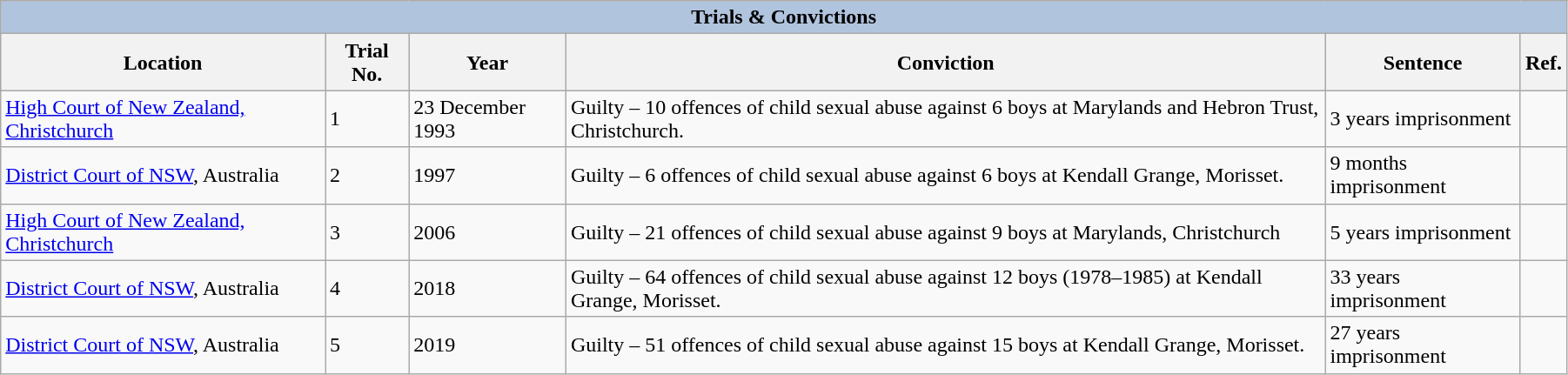<table class="wikitable" style="width:95%;">
<tr style="background:#ccc; text-align:center;">
<th colspan="6" style="background: LightSteelBlue;">Trials & Convictions</th>
</tr>
<tr style="background:#ccc; text-align:center;">
<th>Location</th>
<th>Trial No.</th>
<th>Year</th>
<th>Conviction</th>
<th>Sentence</th>
<th>Ref.</th>
</tr>
<tr>
<td><a href='#'>High Court of New Zealand, Christchurch</a></td>
<td>1</td>
<td>23 December 1993</td>
<td>Guilty – 10 offences of child sexual abuse against 6 boys at Marylands and Hebron Trust, Christchurch.</td>
<td>3 years imprisonment</td>
<td></td>
</tr>
<tr>
<td><a href='#'>District Court of NSW</a>, Australia</td>
<td>2</td>
<td>1997</td>
<td>Guilty – 6 offences of child sexual abuse against 6 boys at Kendall Grange, Morisset.</td>
<td>9 months imprisonment</td>
<td></td>
</tr>
<tr>
<td><a href='#'>High Court of New Zealand, Christchurch</a></td>
<td>3</td>
<td>2006</td>
<td>Guilty – 21 offences of child sexual abuse against 9 boys at Marylands, Christchurch</td>
<td>5 years imprisonment</td>
<td></td>
</tr>
<tr>
<td><a href='#'>District Court of NSW</a>, Australia</td>
<td>4</td>
<td>2018</td>
<td>Guilty – 64 offences of child sexual abuse against 12 boys (1978–1985) at Kendall Grange, Morisset.</td>
<td>33 years imprisonment</td>
<td></td>
</tr>
<tr>
<td><a href='#'>District Court of NSW</a>, Australia</td>
<td>5</td>
<td>2019</td>
<td>Guilty – 51 offences of child sexual abuse against 15 boys at Kendall Grange, Morisset.</td>
<td>27 years imprisonment</td>
<td></td>
</tr>
</table>
